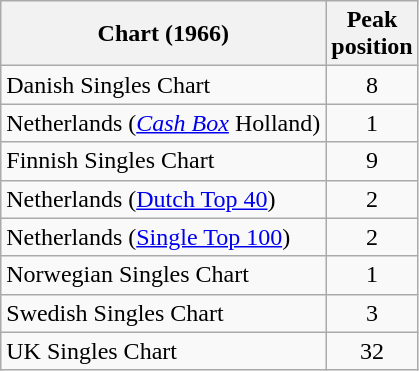<table class="wikitable sortable">
<tr>
<th>Chart (1966)</th>
<th>Peak<br>position</th>
</tr>
<tr>
<td>Danish Singles Chart</td>
<td style="text-align:center;">8</td>
</tr>
<tr>
<td>Netherlands (<em><a href='#'>Cash Box</a></em> Holland)</td>
<td style="text-align:center;">1</td>
</tr>
<tr>
<td>Finnish Singles Chart</td>
<td style="text-align:center;">9</td>
</tr>
<tr>
<td>Netherlands (<a href='#'>Dutch Top 40</a>)</td>
<td style="text-align:center;">2</td>
</tr>
<tr>
<td align="left">Netherlands (<a href='#'>Single Top 100</a>)</td>
<td style="text-align:center;">2</td>
</tr>
<tr>
<td>Norwegian Singles Chart</td>
<td style="text-align:center;">1</td>
</tr>
<tr>
<td>Swedish Singles Chart</td>
<td style="text-align:center;">3</td>
</tr>
<tr>
<td>UK Singles Chart</td>
<td style="text-align:center;">32</td>
</tr>
</table>
